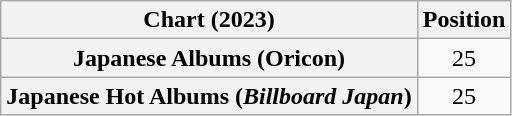<table class="wikitable sortable plainrowheaders" style="text-align:center">
<tr>
<th scope="col">Chart (2023)</th>
<th scope="col">Position</th>
</tr>
<tr>
<th scope="row">Japanese Albums (Oricon)</th>
<td>25</td>
</tr>
<tr>
<th scope="row">Japanese Hot Albums (<em>Billboard Japan</em>)</th>
<td>25</td>
</tr>
</table>
